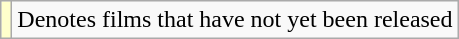<table class="wikitable sortable" width:100%;">
<tr>
<td style="background:#FFFFCC;"></td>
<td>Denotes films that have not yet been released</td>
</tr>
</table>
